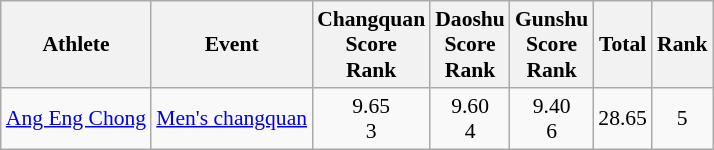<table class="wikitable" style="text-align:center; font-size:90%">
<tr>
<th>Athlete</th>
<th>Event</th>
<th>Changquan<br>Score<br>Rank</th>
<th>Daoshu<br>Score<br>Rank</th>
<th>Gunshu<br>Score<br>Rank</th>
<th>Total</th>
<th>Rank</th>
</tr>
<tr>
<td align=left><a href='#'>Ang Eng Chong</a></td>
<td align=left><a href='#'>Men's changquan</a></td>
<td>9.65<br>3</td>
<td>9.60<br>4</td>
<td>9.40<br>6</td>
<td>28.65</td>
<td>5</td>
</tr>
</table>
